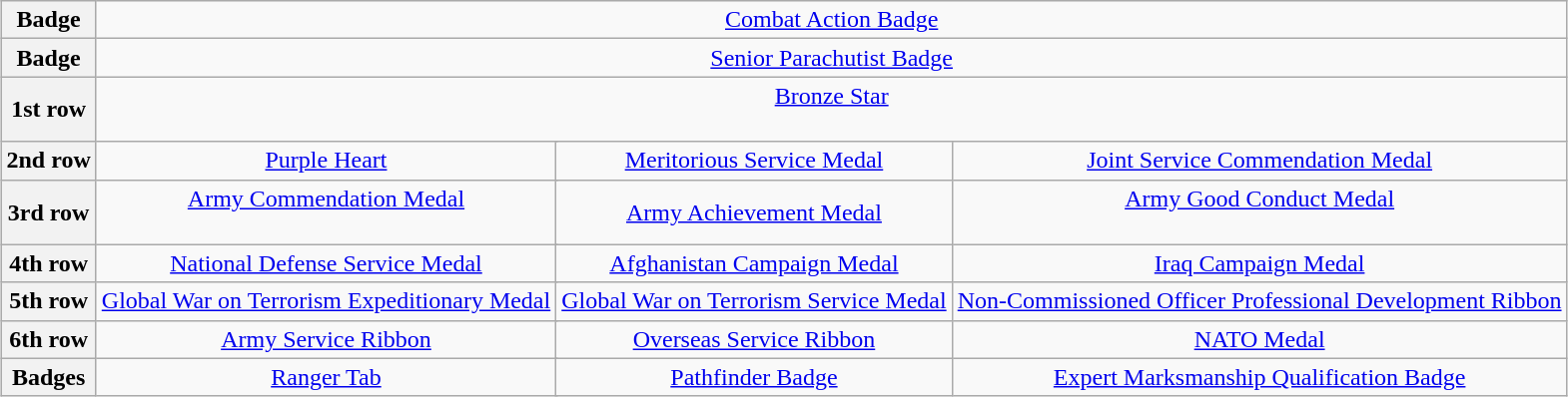<table class="wikitable" style="margin:1em auto; text-align:center;">
<tr>
<th>Badge</th>
<td colspan="12" align="center"><a href='#'>Combat Action Badge</a></td>
</tr>
<tr>
<th>Badge</th>
<td colspan="12"><a href='#'>Senior Parachutist Badge</a></td>
</tr>
<tr>
<th>1st row</th>
<td colspan="12"><a href='#'>Bronze Star</a> <br> <br></td>
</tr>
<tr>
<th>2nd row</th>
<td colspan="4"><a href='#'>Purple Heart</a></td>
<td colspan="4"><a href='#'>Meritorious Service Medal</a></td>
<td colspan="4"><a href='#'>Joint Service Commendation Medal</a></td>
</tr>
<tr>
<th>3rd row</th>
<td colspan="4"><a href='#'>Army Commendation Medal</a> <br> <br></td>
<td colspan="4"><a href='#'>Army Achievement Medal</a></td>
<td colspan="4"><a href='#'>Army Good Conduct Medal</a> <br> <br></td>
</tr>
<tr>
<th>4th row</th>
<td colspan="4"><a href='#'>National Defense Service Medal</a></td>
<td colspan="4"><a href='#'>Afghanistan Campaign Medal</a> <br></td>
<td colspan="4"><a href='#'>Iraq Campaign Medal</a> <br></td>
</tr>
<tr>
<th>5th row</th>
<td colspan="4"><a href='#'>Global War on Terrorism Expeditionary Medal</a></td>
<td colspan="4"><a href='#'>Global War on Terrorism Service Medal</a></td>
<td colspan="4"><a href='#'>Non-Commissioned Officer Professional Development Ribbon</a> <br></td>
</tr>
<tr>
<th>6th row</th>
<td colspan="4"><a href='#'>Army Service Ribbon</a></td>
<td colspan="4"><a href='#'>Overseas Service Ribbon</a> <br></td>
<td colspan="4"><a href='#'>NATO Medal</a> <br></td>
</tr>
<tr>
<th>Badges</th>
<td colspan="4"><a href='#'>Ranger Tab</a></td>
<td colspan="4"><a href='#'>Pathfinder Badge</a></td>
<td colspan="4"><a href='#'>Expert Marksmanship Qualification Badge</a> <br></td>
</tr>
</table>
